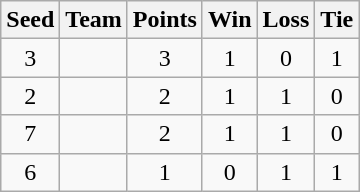<table class=wikitable style=text-align:center>
<tr>
<th>Seed</th>
<th>Team</th>
<th>Points</th>
<th>Win</th>
<th>Loss</th>
<th>Tie</th>
</tr>
<tr>
<td>3</td>
<td align=left></td>
<td>3</td>
<td>1</td>
<td>0</td>
<td>1</td>
</tr>
<tr>
<td>2</td>
<td align=left></td>
<td>2</td>
<td>1</td>
<td>1</td>
<td>0</td>
</tr>
<tr>
<td>7</td>
<td align=left></td>
<td>2</td>
<td>1</td>
<td>1</td>
<td>0</td>
</tr>
<tr>
<td>6</td>
<td align=left></td>
<td>1</td>
<td>0</td>
<td>1</td>
<td>1</td>
</tr>
</table>
